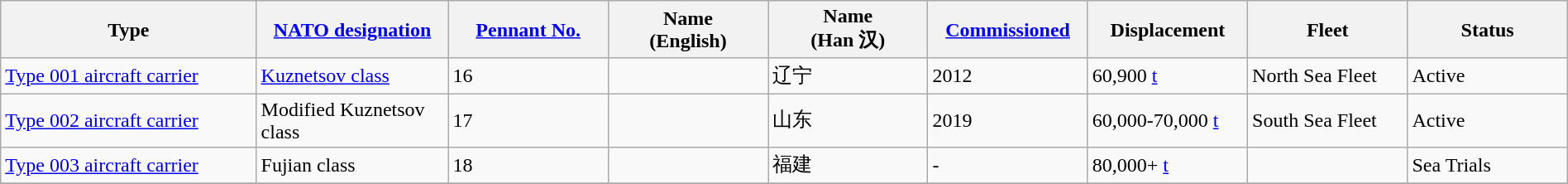<table class="wikitable sortable"  style="margin:auto; width:100%;">
<tr>
<th style="text-align:center; width:16%;">Type</th>
<th style="text-align:center; width:12%;"><a href='#'>NATO designation</a></th>
<th style="text-align:center; width:10%;"><a href='#'>Pennant No.</a></th>
<th style="text-align:center; width:10%;">Name<br>(English)</th>
<th style="text-align:center; width:10%;">Name<br>(Han 汉)</th>
<th style="text-align:center; width:10%;"><a href='#'>Commissioned</a></th>
<th style="text-align:center; width:10%;">Displacement</th>
<th style="text-align:center; width:10%;">Fleet</th>
<th style="text-align:center; width:10%;">Status</th>
</tr>
<tr>
<td><a href='#'>Type 001 aircraft carrier</a></td>
<td><a href='#'>Kuznetsov class</a></td>
<td>16</td>
<td></td>
<td>辽宁</td>
<td>2012</td>
<td>60,900 <a href='#'>t</a></td>
<td>North Sea Fleet</td>
<td><span>Active</span></td>
</tr>
<tr>
<td><a href='#'>Type 002 aircraft carrier</a></td>
<td>Modified Kuznetsov class</td>
<td>17</td>
<td></td>
<td>山东</td>
<td>2019</td>
<td>60,000-70,000 <a href='#'>t</a></td>
<td>South Sea Fleet</td>
<td><span>Active</span></td>
</tr>
<tr>
<td rowspan="1"><a href='#'>Type 003 aircraft carrier</a></td>
<td>Fujian class</td>
<td>18</td>
<td></td>
<td>福建</td>
<td>-</td>
<td>80,000+ <a href='#'>t</a></td>
<td></td>
<td><span>Sea Trials</span></td>
</tr>
<tr>
</tr>
</table>
